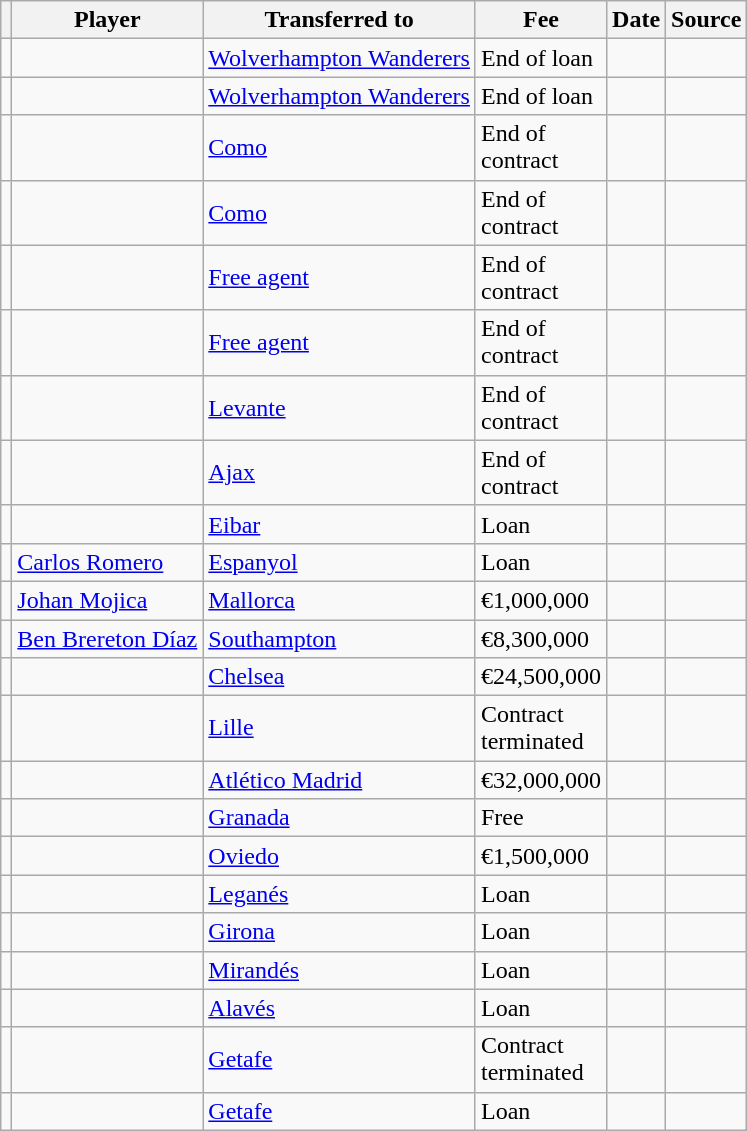<table class="wikitable plainrowheaders sortable">
<tr>
<th></th>
<th scope="col">Player</th>
<th>Transferred to</th>
<th style="width: 80px;">Fee</th>
<th scope="col">Date</th>
<th scope="col">Source</th>
</tr>
<tr>
<td align="center"></td>
<td></td>
<td> <a href='#'>Wolverhampton Wanderers</a></td>
<td>End of loan</td>
<td></td>
<td></td>
</tr>
<tr>
<td align="center"></td>
<td></td>
<td> <a href='#'>Wolverhampton Wanderers</a></td>
<td>End of loan</td>
<td></td>
<td></td>
</tr>
<tr>
<td align="center"></td>
<td></td>
<td> <a href='#'>Como</a></td>
<td>End of contract</td>
<td></td>
<td></td>
</tr>
<tr>
<td align="center"></td>
<td></td>
<td> <a href='#'>Como</a></td>
<td>End of contract</td>
<td></td>
<td></td>
</tr>
<tr>
<td align="center"></td>
<td></td>
<td><a href='#'>Free agent</a></td>
<td>End of contract</td>
<td></td>
<td></td>
</tr>
<tr>
<td align="center"></td>
<td></td>
<td><a href='#'>Free agent</a></td>
<td>End of contract</td>
<td></td>
<td></td>
</tr>
<tr>
<td align="center"></td>
<td></td>
<td> <a href='#'>Levante</a></td>
<td>End of contract</td>
<td></td>
<td></td>
</tr>
<tr>
<td align="center"></td>
<td> </td>
<td> <a href='#'>Ajax</a></td>
<td>End of contract</td>
<td></td>
<td></td>
</tr>
<tr>
<td align="center"></td>
<td> </td>
<td> <a href='#'>Eibar</a></td>
<td>Loan</td>
<td></td>
<td></td>
</tr>
<tr>
<td align="center"></td>
<td> <a href='#'>Carlos Romero</a></td>
<td> <a href='#'>Espanyol</a></td>
<td>Loan</td>
<td></td>
<td></td>
</tr>
<tr>
<td align="center"></td>
<td> <a href='#'>Johan Mojica</a></td>
<td> <a href='#'>Mallorca</a></td>
<td>€1,000,000</td>
<td></td>
<td></td>
</tr>
<tr>
<td align="center"></td>
<td> <a href='#'>Ben Brereton Díaz</a></td>
<td> <a href='#'>Southampton</a></td>
<td>€8,300,000</td>
<td></td>
<td></td>
</tr>
<tr>
<td align="center"></td>
<td></td>
<td> <a href='#'>Chelsea</a></td>
<td>€24,500,000</td>
<td></td>
<td></td>
</tr>
<tr>
<td align="center"></td>
<td></td>
<td> <a href='#'>Lille</a></td>
<td>Contract terminated</td>
<td></td>
<td></td>
</tr>
<tr>
<td align="center"></td>
<td></td>
<td> <a href='#'>Atlético Madrid</a></td>
<td>€32,000,000</td>
<td></td>
<td></td>
</tr>
<tr>
<td align="center"></td>
<td></td>
<td> <a href='#'>Granada</a></td>
<td>Free</td>
<td></td>
<td></td>
</tr>
<tr>
<td align="center"></td>
<td></td>
<td> <a href='#'>Oviedo</a></td>
<td>€1,500,000</td>
<td></td>
<td></td>
</tr>
<tr>
<td align="center"></td>
<td></td>
<td> <a href='#'>Leganés</a></td>
<td>Loan</td>
<td></td>
<td></td>
</tr>
<tr>
<td align="center"></td>
<td></td>
<td> <a href='#'>Girona</a></td>
<td>Loan</td>
<td></td>
<td></td>
</tr>
<tr>
<td align="center"></td>
<td></td>
<td> <a href='#'>Mirandés</a></td>
<td>Loan</td>
<td></td>
<td></td>
</tr>
<tr>
<td align="center"></td>
<td></td>
<td> <a href='#'>Alavés</a></td>
<td>Loan</td>
<td></td>
<td></td>
</tr>
<tr>
<td align="center"></td>
<td></td>
<td> <a href='#'>Getafe</a></td>
<td>Contract terminated</td>
<td></td>
<td></td>
</tr>
<tr>
<td align="center"></td>
<td></td>
<td> <a href='#'>Getafe</a></td>
<td>Loan</td>
<td></td>
<td></td>
</tr>
</table>
